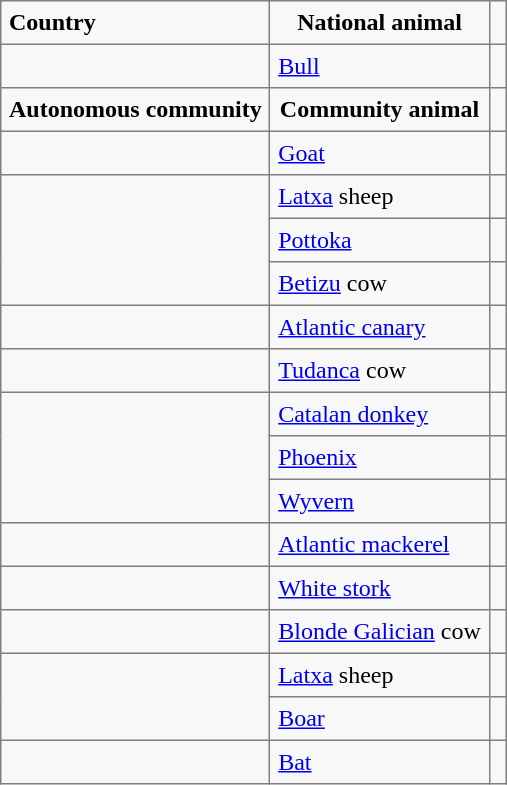<table border=1 cellspacing=0 cellpadding=5 style="border-collapse: collapse; background:#f8f8f8;">
<tr>
<th align=left>Country</th>
<th>National animal</th>
</tr>
<tr>
<td></td>
<td><a href='#'>Bull</a></td>
<td></td>
</tr>
<tr>
<th align=left>Autonomous community</th>
<th>Community animal</th>
</tr>
<tr>
<td></td>
<td><a href='#'>Goat</a></td>
<td></td>
</tr>
<tr>
<td rowspan="3"></td>
<td><a href='#'>Latxa</a> sheep</td>
<td></td>
</tr>
<tr>
<td><a href='#'>Pottoka</a></td>
<td></td>
</tr>
<tr>
<td><a href='#'>Betizu</a> cow</td>
<td></td>
</tr>
<tr>
<td></td>
<td><a href='#'>Atlantic canary</a></td>
<td></td>
</tr>
<tr>
<td></td>
<td><a href='#'>Tudanca</a> cow</td>
<td></td>
</tr>
<tr>
<td rowspan="3"></td>
<td><a href='#'>Catalan donkey</a></td>
<td></td>
</tr>
<tr>
<td><a href='#'>Phoenix</a></td>
<td></td>
</tr>
<tr>
<td><a href='#'>Wyvern</a></td>
<td></td>
</tr>
<tr>
<td></td>
<td><a href='#'>Atlantic mackerel</a></td>
<td></td>
</tr>
<tr>
<td></td>
<td><a href='#'>White stork</a></td>
<td></td>
</tr>
<tr>
<td></td>
<td><a href='#'>Blonde Galician</a> cow</td>
<td></td>
</tr>
<tr>
<td rowspan="2"></td>
<td><a href='#'>Latxa</a> sheep</td>
<td></td>
</tr>
<tr>
<td><a href='#'>Boar</a></td>
<td></td>
</tr>
<tr>
<td></td>
<td><a href='#'>Bat</a></td>
<td></td>
</tr>
</table>
